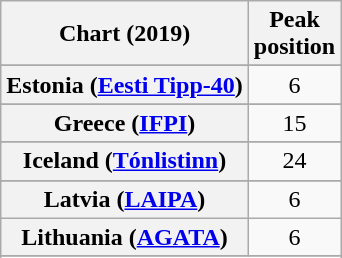<table class="wikitable sortable plainrowheaders" style="text-align:center">
<tr>
<th scope="col">Chart (2019)</th>
<th scope="col">Peak<br>position</th>
</tr>
<tr>
</tr>
<tr>
</tr>
<tr>
</tr>
<tr>
<th scope="row">Estonia (<a href='#'>Eesti Tipp-40</a>)</th>
<td>6</td>
</tr>
<tr>
</tr>
<tr>
</tr>
<tr>
<th scope="row">Greece (<a href='#'>IFPI</a>)</th>
<td>15</td>
</tr>
<tr>
</tr>
<tr>
<th scope="row">Iceland (<a href='#'>Tónlistinn</a>)</th>
<td>24</td>
</tr>
<tr>
</tr>
<tr>
</tr>
<tr>
<th scope="row">Latvia (<a href='#'>LAIPA</a>)</th>
<td>6</td>
</tr>
<tr>
<th scope="row">Lithuania (<a href='#'>AGATA</a>)</th>
<td>6</td>
</tr>
<tr>
</tr>
<tr>
</tr>
<tr>
</tr>
<tr>
</tr>
<tr>
</tr>
<tr>
</tr>
<tr>
</tr>
<tr>
</tr>
</table>
